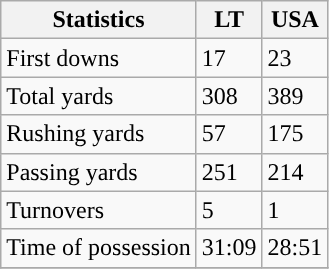<table class="wikitable">
<tr>
<th>Statistics</th>
<th>LT</th>
<th>USA</th>
</tr>
<tr>
<td>First downs</td>
<td>17</td>
<td>23</td>
</tr>
<tr>
<td>Total yards</td>
<td>308</td>
<td>389</td>
</tr>
<tr>
<td>Rushing yards</td>
<td>57</td>
<td>175</td>
</tr>
<tr>
<td>Passing yards</td>
<td>251</td>
<td>214</td>
</tr>
<tr>
<td>Turnovers</td>
<td>5</td>
<td>1</td>
</tr>
<tr>
<td>Time of possession</td>
<td>31:09</td>
<td>28:51</td>
</tr>
<tr>
</tr>
</table>
